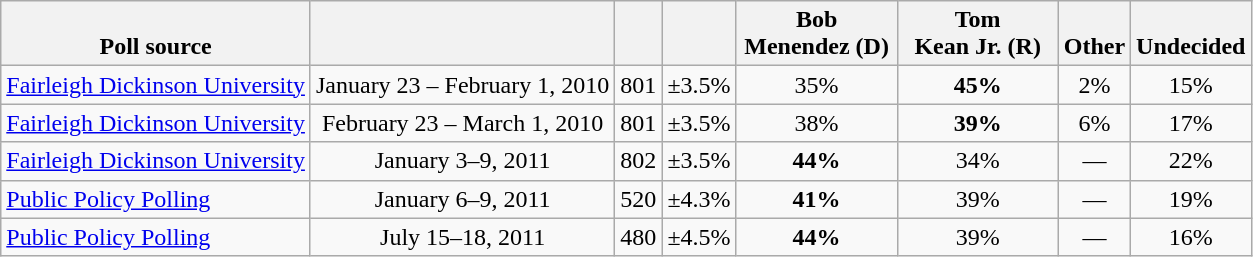<table class="wikitable" style="text-align:center">
<tr valign= bottom>
<th>Poll source</th>
<th></th>
<th></th>
<th></th>
<th style="width:100px;">Bob<br>Menendez (D)</th>
<th style="width:100px;">Tom<br>Kean Jr. (R)</th>
<th>Other</th>
<th>Undecided</th>
</tr>
<tr>
<td align=left><a href='#'>Fairleigh Dickinson University</a></td>
<td>January 23 – February 1, 2010</td>
<td>801</td>
<td>±3.5%</td>
<td>35%</td>
<td><strong>45%</strong></td>
<td>2%</td>
<td>15%</td>
</tr>
<tr>
<td align=left><a href='#'>Fairleigh Dickinson University</a></td>
<td>February 23 – March 1, 2010</td>
<td>801</td>
<td>±3.5%</td>
<td>38%</td>
<td><strong>39%</strong></td>
<td>6%</td>
<td>17%</td>
</tr>
<tr>
<td align=left><a href='#'>Fairleigh Dickinson University</a></td>
<td>January 3–9, 2011</td>
<td>802</td>
<td>±3.5%</td>
<td><strong>44%</strong></td>
<td>34%</td>
<td>—</td>
<td>22%</td>
</tr>
<tr>
<td align=left><a href='#'>Public Policy Polling</a></td>
<td>January 6–9, 2011</td>
<td>520</td>
<td>±4.3%</td>
<td><strong>41%</strong></td>
<td>39%</td>
<td>—</td>
<td>19%</td>
</tr>
<tr>
<td align=left><a href='#'>Public Policy Polling</a></td>
<td>July 15–18, 2011</td>
<td>480</td>
<td>±4.5%</td>
<td><strong>44%</strong></td>
<td>39%</td>
<td>—</td>
<td>16%</td>
</tr>
</table>
